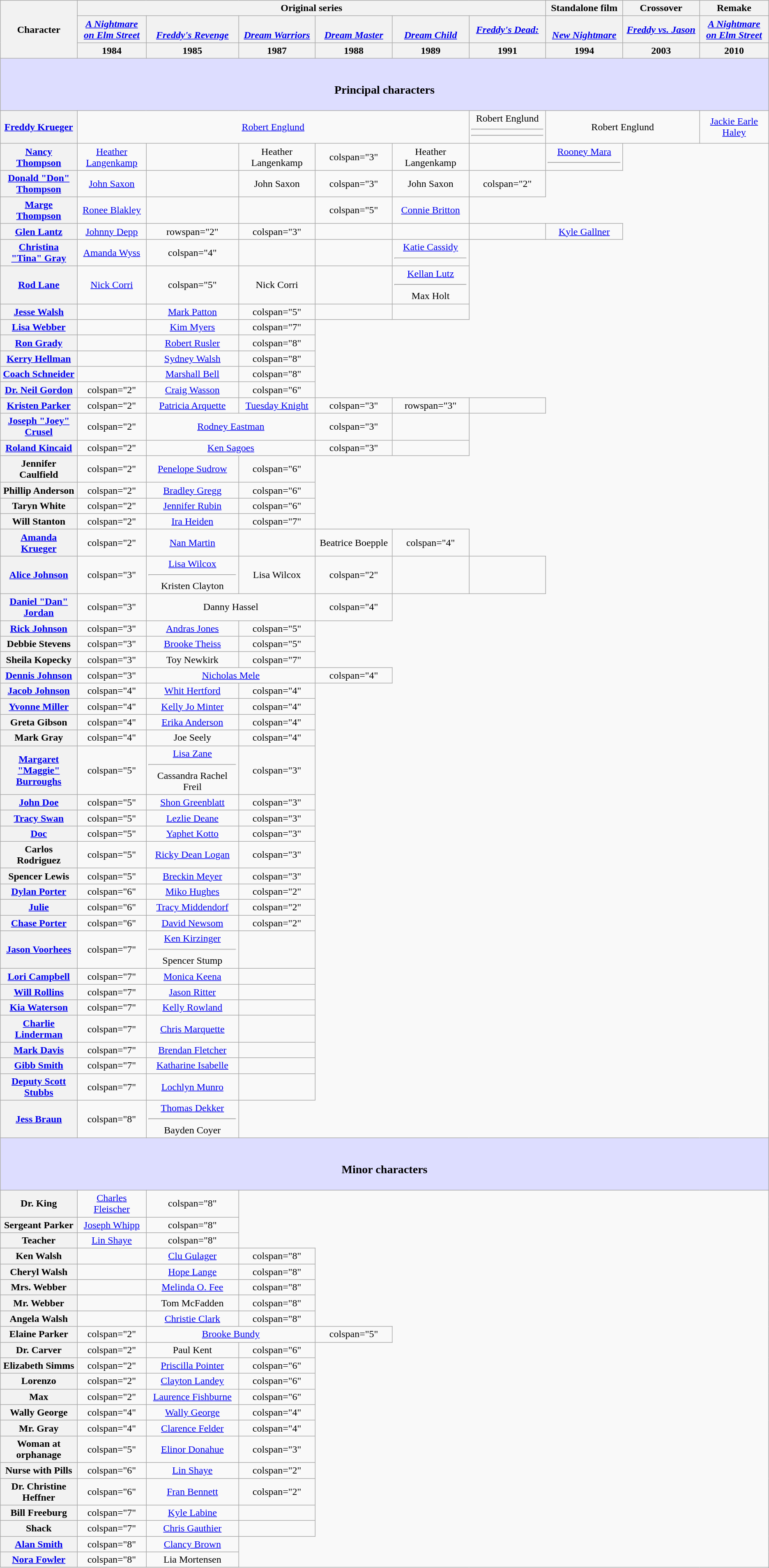<table class="wikitable" style="text-align:center">
<tr>
<th rowspan="3" width="10%">Character</th>
<th colspan="6" align="center">Original series</th>
<th align="center">Standalone film</th>
<th align="center">Crossover</th>
<th align="center">Remake</th>
</tr>
<tr>
<th align="center" width="09%"><em><a href='#'>A Nightmare<br>on Elm Street</a></em></th>
<th align="center" width="12%"><em><a href='#'><br>Freddy's Revenge</a></em></th>
<th align="center" width="10%"><em><a href='#'><br>Dream Warriors</a></em></th>
<th align="center" width="10%"><em><a href='#'><br>Dream Master</a></em></th>
<th align="center" width="10%"><em><a href='#'><br>Dream Child</a></em></th>
<th align="center" width="10%"><em><a href='#'>Freddy's Dead:<br></a></em></th>
<th align="center" width="10%"><em><a href='#'><br>New Nightmare</a></em></th>
<th align="center" width="10%"><em><a href='#'>Freddy vs. Jason</a></em></th>
<th align="center" width="09%"><em><a href='#'>A Nightmare<br>on Elm Street</a></em></th>
</tr>
<tr>
<th>1984</th>
<th>1985</th>
<th>1987</th>
<th>1988</th>
<th>1989</th>
<th>1991</th>
<th>1994</th>
<th>2003</th>
<th>2010</th>
</tr>
<tr>
<th colspan="10" style="background-color:#ddf;"><br><h3>Principal characters</h3></th>
</tr>
<tr>
<th><a href='#'>Freddy Krueger</a></th>
<td colspan="5"><a href='#'>Robert Englund</a></td>
<td>Robert Englund<hr><hr></td>
<td colspan="2">Robert Englund</td>
<td><a href='#'>Jackie Earle Haley</a></td>
</tr>
<tr>
<th><a href='#'>Nancy Thompson</a></th>
<td><a href='#'>Heather Langenkamp</a></td>
<td></td>
<td>Heather Langenkamp</td>
<td>colspan="3" </td>
<td>Heather Langenkamp</td>
<td></td>
<td><a href='#'>Rooney Mara</a><hr></td>
</tr>
<tr>
<th><a href='#'>Donald "Don" Thompson</a></th>
<td><a href='#'>John Saxon</a></td>
<td></td>
<td>John Saxon</td>
<td>colspan="3" </td>
<td>John Saxon</td>
<td>colspan="2" </td>
</tr>
<tr>
<th><a href='#'>Marge Thompson</a></th>
<td><a href='#'>Ronee Blakley</a></td>
<td></td>
<td></td>
<td>colspan="5" </td>
<td><a href='#'>Connie Britton</a></td>
</tr>
<tr>
<th><a href='#'>Glen Lantz</a></th>
<td><a href='#'>Johnny Depp</a></td>
<td>rowspan="2" </td>
<td>colspan="3" </td>
<td></td>
<td></td>
<td></td>
<td><a href='#'>Kyle Gallner</a></td>
</tr>
<tr>
<th><a href='#'>Christina "Tina" Gray</a></th>
<td><a href='#'>Amanda Wyss</a></td>
<td>colspan="4" </td>
<td></td>
<td></td>
<td><a href='#'>Katie Cassidy</a><hr></td>
</tr>
<tr>
<th><a href='#'>Rod Lane</a></th>
<td><a href='#'>Nick Corri</a></td>
<td>colspan="5" </td>
<td>Nick Corri</td>
<td></td>
<td><a href='#'>Kellan Lutz</a><hr>Max Holt</td>
</tr>
<tr>
<th><a href='#'>Jesse Walsh</a></th>
<td></td>
<td><a href='#'>Mark Patton</a></td>
<td>colspan="5" </td>
<td></td>
<td></td>
</tr>
<tr>
<th><a href='#'>Lisa Webber</a></th>
<td></td>
<td><a href='#'>Kim Myers</a></td>
<td>colspan="7" </td>
</tr>
<tr>
<th><a href='#'>Ron Grady</a></th>
<td></td>
<td><a href='#'>Robert Rusler</a></td>
<td>colspan="8" </td>
</tr>
<tr>
<th><a href='#'>Kerry Hellman</a></th>
<td></td>
<td><a href='#'>Sydney Walsh</a></td>
<td>colspan="8" </td>
</tr>
<tr>
<th><a href='#'>Coach Schneider</a></th>
<td></td>
<td><a href='#'>Marshall Bell</a></td>
<td>colspan="8" </td>
</tr>
<tr>
<th><a href='#'>Dr. Neil Gordon</a></th>
<td>colspan="2" </td>
<td><a href='#'>Craig Wasson</a></td>
<td>colspan="6" </td>
</tr>
<tr>
<th><a href='#'>Kristen Parker</a></th>
<td>colspan="2" </td>
<td><a href='#'>Patricia Arquette</a></td>
<td><a href='#'>Tuesday Knight</a></td>
<td>colspan="3" </td>
<td>rowspan="3" </td>
<td></td>
</tr>
<tr>
<th><a href='#'>Joseph "Joey" Crusel</a></th>
<td>colspan="2" </td>
<td colspan="2"><a href='#'>Rodney Eastman</a></td>
<td>colspan="3" </td>
<td></td>
</tr>
<tr>
<th><a href='#'>Roland Kincaid</a></th>
<td>colspan="2" </td>
<td colspan="2"><a href='#'>Ken Sagoes</a></td>
<td>colspan="3" </td>
<td></td>
</tr>
<tr>
<th>Jennifer Caulfield</th>
<td>colspan="2" </td>
<td><a href='#'>Penelope Sudrow</a></td>
<td>colspan="6" </td>
</tr>
<tr>
<th>Phillip Anderson</th>
<td>colspan="2" </td>
<td><a href='#'>Bradley Gregg</a></td>
<td>colspan="6" </td>
</tr>
<tr>
<th>Taryn White</th>
<td>colspan="2" </td>
<td><a href='#'>Jennifer Rubin</a></td>
<td>colspan="6" </td>
</tr>
<tr>
<th>Will Stanton</th>
<td>colspan="2" </td>
<td><a href='#'>Ira Heiden</a></td>
<td>colspan="7" </td>
</tr>
<tr>
<th><a href='#'>Amanda Krueger<br></a></th>
<td>colspan="2" </td>
<td><a href='#'>Nan Martin</a></td>
<td></td>
<td>Beatrice Boepple</td>
<td>colspan="4" </td>
</tr>
<tr>
<th><a href='#'>Alice Johnson</a></th>
<td>colspan="3" </td>
<td><a href='#'>Lisa Wilcox</a><hr>Kristen Clayton</td>
<td>Lisa Wilcox</td>
<td>colspan="2" </td>
<td></td>
<td></td>
</tr>
<tr>
<th><a href='#'>Daniel "Dan" Jordan</a></th>
<td>colspan="3" </td>
<td colspan="2">Danny Hassel</td>
<td>colspan="4" </td>
</tr>
<tr>
<th><a href='#'>Rick Johnson</a></th>
<td>colspan="3" </td>
<td><a href='#'>Andras Jones</a></td>
<td>colspan="5" </td>
</tr>
<tr>
<th>Debbie Stevens</th>
<td>colspan="3" </td>
<td><a href='#'>Brooke Theiss</a></td>
<td>colspan="5" </td>
</tr>
<tr>
<th>Sheila Kopecky</th>
<td>colspan="3" </td>
<td>Toy Newkirk</td>
<td>colspan="7" </td>
</tr>
<tr>
<th><a href='#'>Dennis Johnson</a></th>
<td>colspan="3" </td>
<td colspan="2"><a href='#'>Nicholas Mele</a></td>
<td>colspan="4" </td>
</tr>
<tr>
<th><a href='#'>Jacob Johnson</a></th>
<td>colspan="4" </td>
<td><a href='#'>Whit Hertford</a></td>
<td>colspan="4" </td>
</tr>
<tr>
<th><a href='#'>Yvonne Miller</a></th>
<td>colspan="4" </td>
<td><a href='#'>Kelly Jo Minter</a></td>
<td>colspan="4" </td>
</tr>
<tr>
<th>Greta Gibson</th>
<td>colspan="4" </td>
<td><a href='#'>Erika Anderson</a></td>
<td>colspan="4" </td>
</tr>
<tr>
<th>Mark Gray</th>
<td>colspan="4" </td>
<td>Joe Seely</td>
<td>colspan="4" </td>
</tr>
<tr>
<th><a href='#'>Margaret "Maggie" Burroughs<br></a></th>
<td>colspan="5" </td>
<td><a href='#'>Lisa Zane</a><hr>Cassandra Rachel Freil</td>
<td>colspan="3" </td>
</tr>
<tr>
<th><a href='#'>John Doe</a></th>
<td>colspan="5" </td>
<td><a href='#'>Shon Greenblatt</a></td>
<td>colspan="3" </td>
</tr>
<tr>
<th><a href='#'>Tracy Swan</a></th>
<td>colspan="5" </td>
<td><a href='#'>Lezlie Deane</a></td>
<td>colspan="3" </td>
</tr>
<tr>
<th><a href='#'>Doc</a></th>
<td>colspan="5" </td>
<td><a href='#'>Yaphet Kotto</a></td>
<td>colspan="3" </td>
</tr>
<tr>
<th>Carlos Rodriguez</th>
<td>colspan="5" </td>
<td><a href='#'>Ricky Dean Logan</a></td>
<td>colspan="3" </td>
</tr>
<tr>
<th>Spencer Lewis</th>
<td>colspan="5" </td>
<td><a href='#'>Breckin Meyer</a></td>
<td>colspan="3" </td>
</tr>
<tr>
<th><a href='#'>Dylan Porter</a></th>
<td>colspan="6" </td>
<td><a href='#'>Miko Hughes</a></td>
<td>colspan="2" </td>
</tr>
<tr>
<th><a href='#'>Julie</a></th>
<td>colspan="6" </td>
<td><a href='#'>Tracy Middendorf</a></td>
<td>colspan="2" </td>
</tr>
<tr>
<th><a href='#'>Chase Porter</a></th>
<td>colspan="6" </td>
<td><a href='#'>David Newsom</a></td>
<td>colspan="2" </td>
</tr>
<tr>
<th><a href='#'>Jason Voorhees</a></th>
<td>colspan="7" </td>
<td><a href='#'>Ken Kirzinger</a><hr>Spencer Stump</td>
<td></td>
</tr>
<tr>
<th><a href='#'>Lori Campbell</a></th>
<td>colspan="7" </td>
<td><a href='#'>Monica Keena</a></td>
<td></td>
</tr>
<tr>
<th><a href='#'>Will Rollins</a></th>
<td>colspan="7" </td>
<td><a href='#'>Jason Ritter</a></td>
<td></td>
</tr>
<tr>
<th><a href='#'>Kia Waterson</a></th>
<td>colspan="7" </td>
<td><a href='#'>Kelly Rowland</a></td>
<td></td>
</tr>
<tr>
<th><a href='#'>Charlie Linderman</a></th>
<td>colspan="7" </td>
<td><a href='#'>Chris Marquette</a></td>
<td></td>
</tr>
<tr>
<th><a href='#'>Mark Davis</a></th>
<td>colspan="7" </td>
<td><a href='#'>Brendan Fletcher</a></td>
<td></td>
</tr>
<tr>
<th><a href='#'>Gibb Smith</a></th>
<td>colspan="7" </td>
<td><a href='#'>Katharine Isabelle</a></td>
<td></td>
</tr>
<tr>
<th><a href='#'>Deputy Scott Stubbs</a></th>
<td>colspan="7" </td>
<td><a href='#'>Lochlyn Munro</a></td>
<td></td>
</tr>
<tr>
<th><a href='#'>Jess Braun</a></th>
<td>colspan="8" </td>
<td><a href='#'>Thomas Dekker</a><hr>Bayden Coyer</td>
</tr>
<tr>
<th colspan="10" style="background-color:#ddf;"><br><h3>Minor characters</h3></th>
</tr>
<tr Gravesite Mourner Richard Row>
<th>Dr. King</th>
<td><a href='#'>Charles Fleischer</a></td>
<td>colspan="8" </td>
</tr>
<tr>
<th>Sergeant Parker</th>
<td><a href='#'>Joseph Whipp</a></td>
<td>colspan="8" </td>
</tr>
<tr>
<th>Teacher</th>
<td><a href='#'>Lin Shaye</a></td>
<td>colspan="8" </td>
</tr>
<tr>
<th>Ken Walsh</th>
<td></td>
<td><a href='#'>Clu Gulager</a></td>
<td>colspan="8" </td>
</tr>
<tr>
<th>Cheryl Walsh</th>
<td></td>
<td><a href='#'>Hope Lange</a></td>
<td>colspan="8" </td>
</tr>
<tr>
<th>Mrs. Webber</th>
<td></td>
<td><a href='#'>Melinda O. Fee</a></td>
<td>colspan="8" </td>
</tr>
<tr>
<th>Mr. Webber</th>
<td></td>
<td>Tom McFadden</td>
<td>colspan="8" </td>
</tr>
<tr>
<th>Angela Walsh</th>
<td></td>
<td><a href='#'>Christie Clark</a></td>
<td>colspan="8" </td>
</tr>
<tr>
<th>Elaine Parker</th>
<td>colspan="2" </td>
<td colspan="2"><a href='#'>Brooke Bundy</a></td>
<td>colspan="5" </td>
</tr>
<tr>
<th>Dr. Carver</th>
<td>colspan="2" </td>
<td>Paul Kent</td>
<td>colspan="6" </td>
</tr>
<tr>
<th>Elizabeth Simms</th>
<td>colspan="2" </td>
<td><a href='#'>Priscilla Pointer</a></td>
<td>colspan="6" </td>
</tr>
<tr>
<th>Lorenzo</th>
<td>colspan="2" </td>
<td><a href='#'>Clayton Landey</a></td>
<td>colspan="6" </td>
</tr>
<tr>
<th>Max</th>
<td>colspan="2" </td>
<td><a href='#'>Laurence Fishburne</a></td>
<td>colspan="6" </td>
</tr>
<tr>
<th>Wally George</th>
<td>colspan="4" </td>
<td><a href='#'>Wally George</a></td>
<td>colspan="4" </td>
</tr>
<tr>
<th>Mr. Gray</th>
<td>colspan="4" </td>
<td><a href='#'>Clarence Felder</a></td>
<td>colspan="4" </td>
</tr>
<tr>
<th>Woman at orphanage</th>
<td>colspan="5" </td>
<td><a href='#'>Elinor Donahue</a></td>
<td>colspan="3" </td>
</tr>
<tr>
<th>Nurse with Pills</th>
<td>colspan="6" </td>
<td><a href='#'>Lin Shaye</a></td>
<td>colspan="2" </td>
</tr>
<tr>
<th>Dr. Christine Heffner</th>
<td>colspan="6" </td>
<td><a href='#'>Fran Bennett</a></td>
<td>colspan="2" </td>
</tr>
<tr>
<th>Bill Freeburg</th>
<td>colspan="7" </td>
<td><a href='#'>Kyle Labine</a></td>
<td></td>
</tr>
<tr>
<th>Shack</th>
<td>colspan="7" </td>
<td><a href='#'>Chris Gauthier</a></td>
<td></td>
</tr>
<tr>
<th><a href='#'>Alan Smith</a></th>
<td>colspan="8" </td>
<td><a href='#'>Clancy Brown</a></td>
</tr>
<tr>
<th><a href='#'>Nora Fowler</a></th>
<td>colspan="8" </td>
<td>Lia Mortensen</td>
</tr>
<tr>
</tr>
</table>
